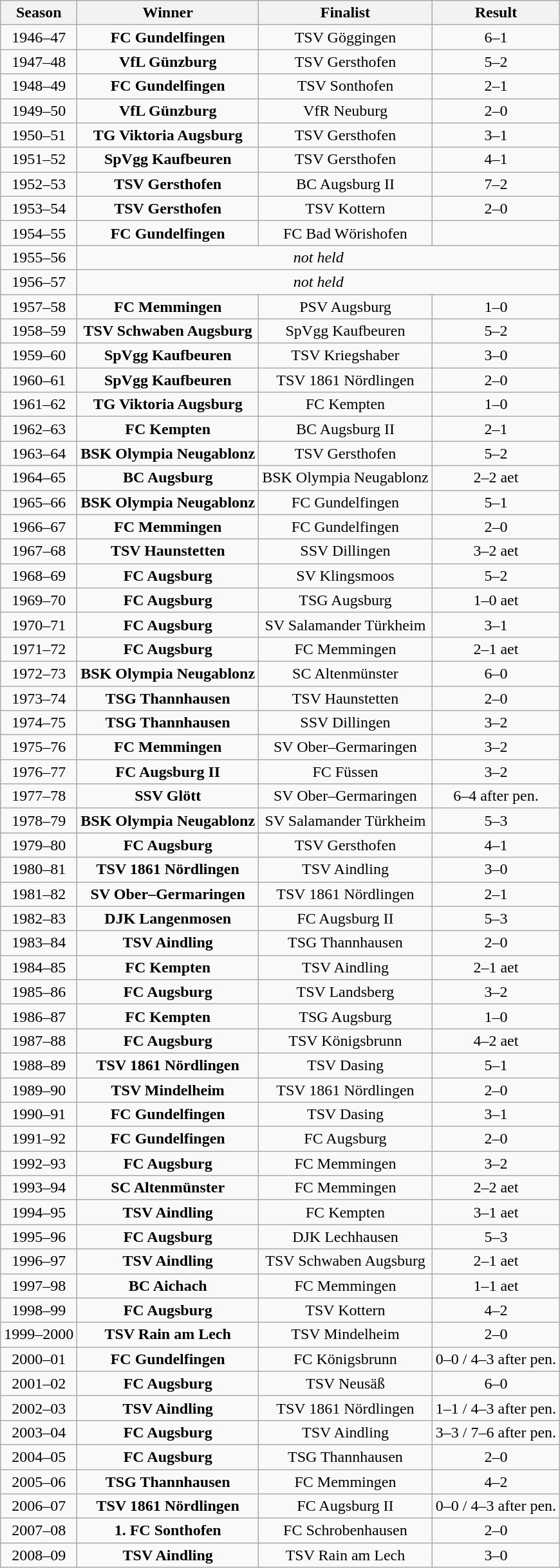<table class="wikitable">
<tr>
<th>Season</th>
<th>Winner</th>
<th>Finalist</th>
<th>Result</th>
</tr>
<tr align="center">
<td>1946–47</td>
<td><strong>FC Gundelfingen</strong></td>
<td>TSV Göggingen</td>
<td>6–1</td>
</tr>
<tr align="center">
<td>1947–48</td>
<td><strong>VfL Günzburg</strong></td>
<td>TSV Gersthofen</td>
<td>5–2</td>
</tr>
<tr align="center">
<td>1948–49</td>
<td><strong>FC Gundelfingen</strong></td>
<td>TSV Sonthofen</td>
<td>2–1</td>
</tr>
<tr align="center">
<td>1949–50</td>
<td><strong>VfL Günzburg</strong></td>
<td>VfR Neuburg</td>
<td>2–0</td>
</tr>
<tr align="center">
<td>1950–51</td>
<td><strong>TG Viktoria Augsburg</strong></td>
<td>TSV Gersthofen</td>
<td>3–1</td>
</tr>
<tr align="center">
<td>1951–52</td>
<td><strong>SpVgg Kaufbeuren</strong></td>
<td>TSV Gersthofen</td>
<td>4–1</td>
</tr>
<tr align="center">
<td>1952–53</td>
<td><strong>TSV Gersthofen</strong></td>
<td>BC Augsburg II</td>
<td>7–2</td>
</tr>
<tr align="center">
<td>1953–54</td>
<td><strong>TSV Gersthofen</strong></td>
<td>TSV Kottern</td>
<td>2–0</td>
</tr>
<tr align="center">
<td>1954–55</td>
<td><strong>FC Gundelfingen</strong></td>
<td>FC Bad Wörishofen</td>
<td></td>
</tr>
<tr align="center">
<td>1955–56</td>
<td colspan=3><em>not held</em></td>
</tr>
<tr align="center">
<td>1956–57</td>
<td colspan=3><em>not held</em></td>
</tr>
<tr align="center">
<td>1957–58</td>
<td><strong>FC Memmingen</strong></td>
<td>PSV Augsburg</td>
<td>1–0</td>
</tr>
<tr align="center">
<td>1958–59</td>
<td><strong>TSV Schwaben Augsburg</strong></td>
<td>SpVgg Kaufbeuren</td>
<td>5–2</td>
</tr>
<tr align="center">
<td>1959–60</td>
<td><strong>SpVgg Kaufbeuren</strong></td>
<td>TSV Kriegshaber</td>
<td>3–0</td>
</tr>
<tr align="center">
<td>1960–61</td>
<td><strong>SpVgg Kaufbeuren</strong></td>
<td>TSV 1861 Nördlingen</td>
<td>2–0</td>
</tr>
<tr align="center">
<td>1961–62</td>
<td><strong>TG Viktoria Augsburg</strong></td>
<td>FC Kempten</td>
<td>1–0</td>
</tr>
<tr align="center">
<td>1962–63</td>
<td><strong>FC Kempten</strong></td>
<td>BC Augsburg II</td>
<td>2–1</td>
</tr>
<tr align="center">
<td>1963–64</td>
<td><strong>BSK Olympia Neugablonz</strong></td>
<td>TSV Gersthofen</td>
<td>5–2</td>
</tr>
<tr align="center">
<td>1964–65</td>
<td><strong>BC Augsburg</strong></td>
<td>BSK Olympia Neugablonz</td>
<td>2–2 aet</td>
</tr>
<tr align="center">
<td>1965–66</td>
<td><strong>BSK Olympia Neugablonz</strong></td>
<td>FC Gundelfingen</td>
<td>5–1</td>
</tr>
<tr align="center">
<td>1966–67</td>
<td><strong>FC Memmingen</strong></td>
<td>FC Gundelfingen</td>
<td>2–0</td>
</tr>
<tr align="center">
<td>1967–68</td>
<td><strong>TSV Haunstetten</strong></td>
<td>SSV Dillingen</td>
<td>3–2 aet</td>
</tr>
<tr align="center">
<td>1968–69</td>
<td><strong>FC Augsburg</strong></td>
<td>SV Klingsmoos</td>
<td>5–2</td>
</tr>
<tr align="center">
<td>1969–70</td>
<td><strong>FC Augsburg</strong></td>
<td>TSG Augsburg</td>
<td>1–0 aet</td>
</tr>
<tr align="center">
<td>1970–71</td>
<td><strong>FC Augsburg</strong></td>
<td>SV Salamander Türkheim</td>
<td>3–1</td>
</tr>
<tr align="center">
<td>1971–72</td>
<td><strong>FC Augsburg</strong></td>
<td>FC Memmingen</td>
<td>2–1 aet</td>
</tr>
<tr align="center">
<td>1972–73</td>
<td><strong>BSK Olympia Neugablonz</strong></td>
<td>SC Altenmünster</td>
<td>6–0</td>
</tr>
<tr align="center">
<td>1973–74</td>
<td><strong>TSG Thannhausen</strong></td>
<td>TSV Haunstetten</td>
<td>2–0</td>
</tr>
<tr align="center">
<td>1974–75</td>
<td><strong>TSG Thannhausen</strong></td>
<td>SSV Dillingen</td>
<td>3–2</td>
</tr>
<tr align="center">
<td>1975–76</td>
<td><strong>FC Memmingen</strong></td>
<td>SV Ober–Germaringen</td>
<td>3–2</td>
</tr>
<tr align="center">
<td>1976–77</td>
<td><strong>FC Augsburg II</strong></td>
<td>FC Füssen</td>
<td>3–2</td>
</tr>
<tr align="center">
<td>1977–78</td>
<td><strong>SSV Glött</strong></td>
<td>SV Ober–Germaringen</td>
<td>6–4 after pen.</td>
</tr>
<tr align="center">
<td>1978–79</td>
<td><strong>BSK Olympia Neugablonz</strong></td>
<td>SV Salamander Türkheim</td>
<td>5–3</td>
</tr>
<tr align="center">
<td>1979–80</td>
<td><strong>FC Augsburg</strong></td>
<td>TSV Gersthofen</td>
<td>4–1</td>
</tr>
<tr align="center">
<td>1980–81</td>
<td><strong>TSV 1861 Nördlingen</strong></td>
<td>TSV Aindling</td>
<td>3–0</td>
</tr>
<tr align="center">
<td>1981–82</td>
<td><strong>SV Ober–Germaringen</strong></td>
<td>TSV 1861 Nördlingen</td>
<td>2–1</td>
</tr>
<tr align="center">
<td>1982–83</td>
<td><strong>DJK Langenmosen</strong></td>
<td>FC Augsburg II</td>
<td>5–3</td>
</tr>
<tr align="center">
<td>1983–84</td>
<td><strong>TSV Aindling</strong></td>
<td>TSG Thannhausen</td>
<td>2–0</td>
</tr>
<tr align="center">
<td>1984–85</td>
<td><strong>FC Kempten</strong></td>
<td>TSV Aindling</td>
<td>2–1 aet</td>
</tr>
<tr align="center">
<td>1985–86</td>
<td><strong>FC Augsburg</strong></td>
<td>TSV Landsberg</td>
<td>3–2</td>
</tr>
<tr align="center">
<td>1986–87</td>
<td><strong>FC Kempten</strong></td>
<td>TSG Augsburg</td>
<td>1–0</td>
</tr>
<tr align="center">
<td>1987–88</td>
<td><strong>FC Augsburg</strong></td>
<td>TSV Königsbrunn</td>
<td>4–2 aet</td>
</tr>
<tr align="center">
<td>1988–89</td>
<td><strong>TSV 1861 Nördlingen</strong></td>
<td>TSV Dasing</td>
<td>5–1</td>
</tr>
<tr align="center">
<td>1989–90</td>
<td><strong>TSV Mindelheim</strong></td>
<td>TSV 1861 Nördlingen</td>
<td>2–0</td>
</tr>
<tr align="center">
<td>1990–91</td>
<td><strong>FC Gundelfingen</strong></td>
<td>TSV Dasing</td>
<td>3–1</td>
</tr>
<tr align="center">
<td>1991–92</td>
<td><strong>FC Gundelfingen</strong></td>
<td>FC Augsburg</td>
<td>2–0</td>
</tr>
<tr align="center">
<td>1992–93</td>
<td><strong>FC Augsburg</strong></td>
<td>FC Memmingen</td>
<td>3–2</td>
</tr>
<tr align="center">
<td>1993–94</td>
<td><strong>SC Altenmünster</strong></td>
<td>FC Memmingen</td>
<td>2–2 aet</td>
</tr>
<tr align="center">
<td>1994–95</td>
<td><strong>TSV Aindling</strong></td>
<td>FC Kempten</td>
<td>3–1 aet</td>
</tr>
<tr align="center">
<td>1995–96</td>
<td><strong>FC Augsburg</strong></td>
<td>DJK Lechhausen</td>
<td>5–3</td>
</tr>
<tr align="center">
<td>1996–97</td>
<td><strong>TSV Aindling</strong></td>
<td>TSV Schwaben Augsburg</td>
<td>2–1 aet</td>
</tr>
<tr align="center">
<td>1997–98</td>
<td><strong>BC Aichach</strong></td>
<td>FC Memmingen</td>
<td>1–1 aet</td>
</tr>
<tr align="center">
<td>1998–99</td>
<td><strong>FC Augsburg</strong></td>
<td>TSV Kottern</td>
<td>4–2</td>
</tr>
<tr align="center">
<td>1999–2000</td>
<td><strong>TSV Rain am Lech</strong></td>
<td>TSV Mindelheim</td>
<td>2–0</td>
</tr>
<tr align="center">
<td>2000–01</td>
<td><strong>FC Gundelfingen</strong></td>
<td>FC Königsbrunn</td>
<td>0–0 / 4–3 after pen.</td>
</tr>
<tr align="center">
<td>2001–02</td>
<td><strong>FC Augsburg</strong></td>
<td>TSV Neusäß</td>
<td>6–0</td>
</tr>
<tr align="center">
<td>2002–03</td>
<td><strong>TSV Aindling</strong></td>
<td>TSV 1861 Nördlingen</td>
<td>1–1 / 4–3 after pen.</td>
</tr>
<tr align="center">
<td>2003–04</td>
<td><strong>FC Augsburg</strong></td>
<td>TSV Aindling</td>
<td>3–3 / 7–6 after pen.</td>
</tr>
<tr align="center">
<td>2004–05</td>
<td><strong>FC Augsburg</strong></td>
<td>TSG Thannhausen</td>
<td>2–0</td>
</tr>
<tr align="center">
<td>2005–06</td>
<td><strong>TSG Thannhausen</strong></td>
<td>FC Memmingen</td>
<td>4–2</td>
</tr>
<tr align="center">
<td>2006–07</td>
<td><strong>TSV 1861 Nördlingen</strong></td>
<td>FC Augsburg II</td>
<td>0–0 / 4–3 after pen.</td>
</tr>
<tr align="center">
<td>2007–08</td>
<td><strong>1. FC Sonthofen</strong></td>
<td>FC Schrobenhausen</td>
<td>2–0</td>
</tr>
<tr align="center">
<td>2008–09</td>
<td><strong>TSV Aindling</strong></td>
<td>TSV Rain am Lech</td>
<td>3–0</td>
</tr>
</table>
